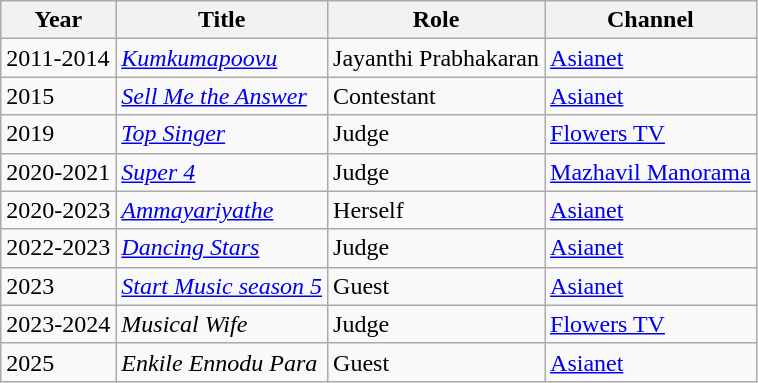<table class="wikitable sortable">
<tr>
<th>Year</th>
<th>Title</th>
<th>Role</th>
<th>Channel</th>
</tr>
<tr>
<td>2011-2014</td>
<td><em><a href='#'>Kumkumapoovu</a></em></td>
<td>Jayanthi Prabhakaran</td>
<td><a href='#'>Asianet</a></td>
</tr>
<tr>
<td>2015</td>
<td><a href='#'><em>Sell Me the Answer</em></a></td>
<td>Contestant</td>
<td><a href='#'>Asianet</a></td>
</tr>
<tr>
<td>2019</td>
<td><em><a href='#'>Top Singer</a></em></td>
<td>Judge</td>
<td><a href='#'>Flowers TV</a></td>
</tr>
<tr>
<td>2020-2021</td>
<td><em><a href='#'>Super 4</a></em></td>
<td>Judge</td>
<td><a href='#'>Mazhavil Manorama</a></td>
</tr>
<tr>
<td>2020-2023</td>
<td><em><a href='#'>Ammayariyathe</a></em></td>
<td>Herself</td>
<td><a href='#'>Asianet</a></td>
</tr>
<tr>
<td>2022-2023</td>
<td><em><a href='#'>Dancing Stars</a></em></td>
<td>Judge</td>
<td><a href='#'>Asianet</a></td>
</tr>
<tr>
<td>2023</td>
<td><em><a href='#'>Start Music season 5</a></em></td>
<td>Guest</td>
<td><a href='#'>Asianet</a></td>
</tr>
<tr>
<td>2023-2024</td>
<td><em>Musical Wife</em></td>
<td>Judge</td>
<td><a href='#'>Flowers TV</a></td>
</tr>
<tr>
<td>2025</td>
<td><em>Enkile Ennodu Para</em></td>
<td>Guest</td>
<td><a href='#'>Asianet</a></td>
</tr>
</table>
